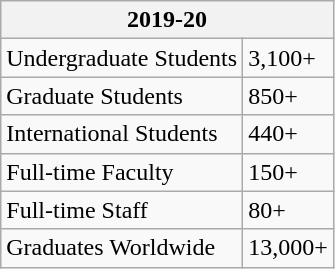<table class="wikitable">
<tr>
<th colspan="2">2019-20</th>
</tr>
<tr>
<td>Undergraduate Students</td>
<td>3,100+</td>
</tr>
<tr>
<td>Graduate Students</td>
<td>850+</td>
</tr>
<tr>
<td>International Students</td>
<td>440+</td>
</tr>
<tr>
<td>Full-time Faculty</td>
<td>150+</td>
</tr>
<tr>
<td>Full-time Staff</td>
<td>80+</td>
</tr>
<tr>
<td>Graduates Worldwide</td>
<td>13,000+</td>
</tr>
</table>
